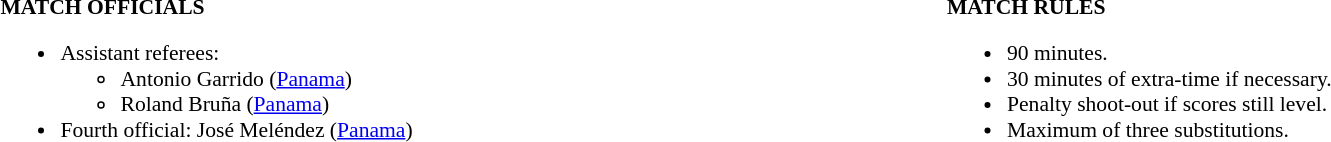<table width=100% style="font-size: 90%">
<tr>
<td width=50% valign=top><br><strong>MATCH OFFICIALS</strong><ul><li>Assistant referees:<ul><li>Antonio Garrido (<a href='#'>Panama</a>)</li><li>Roland Bruña (<a href='#'>Panama</a>)</li></ul></li><li>Fourth official: José Meléndez (<a href='#'>Panama</a>)</li></ul></td>
<td width=50% valign=top><br><strong>MATCH RULES</strong><ul><li>90 minutes.</li><li>30 minutes of extra-time if necessary.</li><li>Penalty shoot-out if scores still level.</li><li>Maximum of three substitutions.</li></ul></td>
</tr>
</table>
